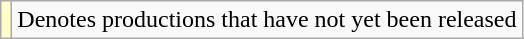<table class="wikitable">
<tr>
<td style="background:#FFFFCC;"></td>
<td>Denotes productions that have not yet been released</td>
</tr>
</table>
